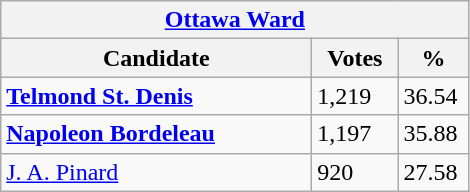<table class="wikitable">
<tr>
<th colspan="3"><a href='#'>Ottawa Ward</a></th>
</tr>
<tr>
<th style="width: 200px">Candidate</th>
<th style="width: 50px">Votes</th>
<th style="width: 40px">%</th>
</tr>
<tr>
<td><strong><a href='#'>Telmond St. Denis</a></strong></td>
<td>1,219</td>
<td>36.54</td>
</tr>
<tr>
<td><strong><a href='#'>Napoleon Bordeleau</a></strong></td>
<td>1,197</td>
<td>35.88</td>
</tr>
<tr>
<td><a href='#'>J. A. Pinard</a></td>
<td>920</td>
<td>27.58</td>
</tr>
</table>
